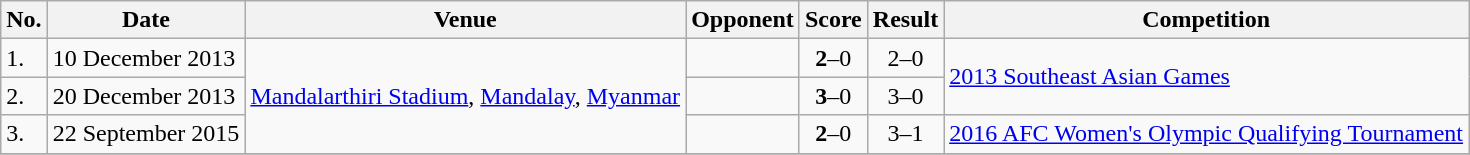<table class="wikitable">
<tr>
<th>No.</th>
<th>Date</th>
<th>Venue</th>
<th>Opponent</th>
<th>Score</th>
<th>Result</th>
<th>Competition</th>
</tr>
<tr>
<td>1.</td>
<td>10 December 2013</td>
<td rowspan=3><a href='#'>Mandalarthiri Stadium</a>, <a href='#'>Mandalay</a>, <a href='#'>Myanmar</a></td>
<td></td>
<td align=center><strong>2</strong>–0</td>
<td align=center>2–0</td>
<td rowspan=2><a href='#'>2013 Southeast Asian Games</a></td>
</tr>
<tr>
<td>2.</td>
<td>20 December 2013</td>
<td></td>
<td align=center><strong>3</strong>–0</td>
<td align=center>3–0</td>
</tr>
<tr>
<td>3.</td>
<td>22 September 2015</td>
<td></td>
<td align=center><strong>2</strong>–0</td>
<td align=center>3–1</td>
<td><a href='#'>2016 AFC Women's Olympic Qualifying Tournament</a></td>
</tr>
<tr>
</tr>
</table>
